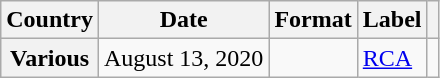<table class="wikitable plainrowheaders">
<tr>
<th>Country</th>
<th>Date</th>
<th>Format</th>
<th>Label</th>
<th></th>
</tr>
<tr>
<th scope="row">Various</th>
<td>August 13, 2020</td>
<td></td>
<td><a href='#'>RCA</a></td>
<td></td>
</tr>
</table>
